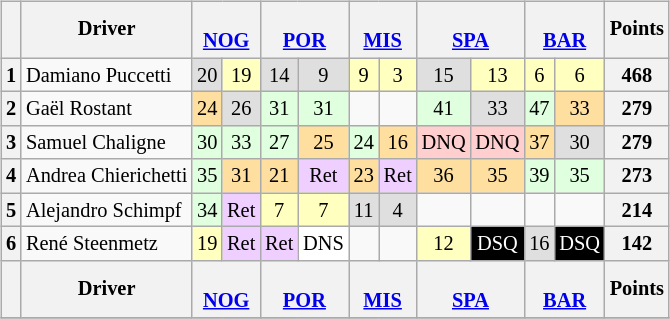<table>
<tr>
<td valign="top"><br><table class="wikitable" style="font-size:85%; text-align:center;">
<tr>
<th></th>
<th>Driver</th>
<th colspan="2"><br><a href='#'>NOG</a></th>
<th colspan="2"><br><a href='#'>POR</a></th>
<th colspan="2"><br><a href='#'>MIS</a></th>
<th colspan="2"><br><a href='#'>SPA</a></th>
<th colspan="2"><br><a href='#'>BAR</a></th>
<th>Points</th>
</tr>
<tr>
<th>1</th>
<td align="left"> Damiano Puccetti</td>
<td style="background:#dfdfdf;">20</td>
<td style="background:#ffffbf;">19</td>
<td style="background:#dfdfdf;">14</td>
<td style="background:#dfdfdf;">9</td>
<td style="background:#ffffbf;">9</td>
<td style="background:#ffffbf;">3</td>
<td style="background:#dfdfdf;">15</td>
<td style="background:#ffffbf;">13</td>
<td style="background:#ffffbf;">6</td>
<td style="background:#ffffbf;">6</td>
<th>468</th>
</tr>
<tr>
<th>2</th>
<td align="left"> Gaël Rostant</td>
<td style="background:#ffdf9f;">24</td>
<td style="background:#dfdfdf;">26</td>
<td style="background:#dfffdf;">31</td>
<td style="background:#dfffdf;">31</td>
<td></td>
<td></td>
<td style="background:#dfffdf;">41</td>
<td style="background:#dfdfdf;">33</td>
<td style="background:#dfffdf;">47</td>
<td style="background:#ffdf9f;">33</td>
<th>279</th>
</tr>
<tr>
<th>3</th>
<td align="left"> Samuel Chaligne</td>
<td style="background:#dfffdf;">30</td>
<td style="background:#dfffdf;">33</td>
<td style="background:#dfffdf;">27</td>
<td style="background:#ffdf9f;">25</td>
<td style="background:#dfffdf;">24</td>
<td style="background:#ffdf9f;">16</td>
<td style="background:#ffcfcf;">DNQ</td>
<td style="background:#ffcfcf;">DNQ</td>
<td style="background:#ffdf9f;">37</td>
<td style="background:#dfdfdf;">30</td>
<th>279</th>
</tr>
<tr>
<th>4</th>
<td align="left"> Andrea Chierichetti</td>
<td style="background:#dfffdf;">35</td>
<td style="background:#ffdf9f;">31</td>
<td style="background:#ffdf9f;">21</td>
<td style="background:#efcfff;">Ret</td>
<td style="background:#ffdf9f;">23</td>
<td style="background:#efcfff;">Ret</td>
<td style="background:#ffdf9f;">36</td>
<td style="background:#ffdf9f;">35</td>
<td style="background:#dfffdf;">39</td>
<td style="background:#dfffdf;">35</td>
<th>273</th>
</tr>
<tr>
<th>5</th>
<td align="left"> Alejandro Schimpf</td>
<td style="background:#dfffdf;">34</td>
<td style="background:#efcfff;">Ret</td>
<td style="background:#ffffbf;">7</td>
<td style="background:#ffffbf;">7</td>
<td style="background:#dfdfdf;">11</td>
<td style="background:#dfdfdf;">4</td>
<td></td>
<td></td>
<td></td>
<td></td>
<th>214</th>
</tr>
<tr>
<th>6</th>
<td align="left"> René Steenmetz</td>
<td style="background:#ffffbf;">19</td>
<td style="background:#efcfff;">Ret</td>
<td style="background:#efcfff;">Ret</td>
<td style="background:#ffffff;">DNS</td>
<td></td>
<td></td>
<td style="background:#ffffbf;">12</td>
<td style="background:#000000; color:#ffffff">DSQ</td>
<td style="background:#dfdfdf;">16</td>
<td style="background:#000000; color:#ffffff">DSQ</td>
<th>142</th>
</tr>
<tr>
<th></th>
<th>Driver</th>
<th colspan="2"><br><a href='#'>NOG</a></th>
<th colspan="2"><br><a href='#'>POR</a></th>
<th colspan="2"><br><a href='#'>MIS</a></th>
<th colspan="2"><br><a href='#'>SPA</a></th>
<th colspan="2"><br><a href='#'>BAR</a></th>
<th>Points</th>
</tr>
<tr>
</tr>
</table>
</td>
<td valign="top"></td>
</tr>
</table>
